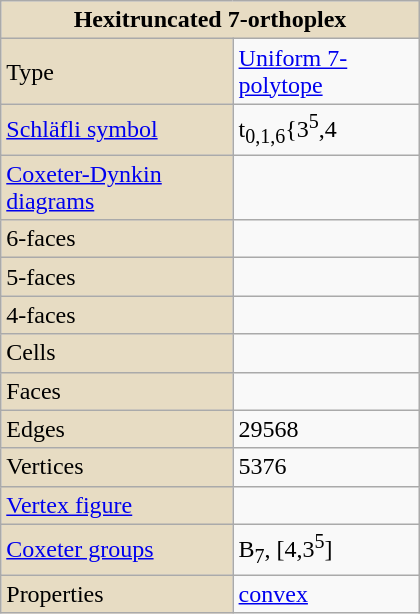<table class="wikitable" align="right" style="margin-left:10px" width="280">
<tr>
<th style="background:#e7dcc3;" colspan="2">Hexitruncated 7-orthoplex</th>
</tr>
<tr>
<td style="background:#e7dcc3;">Type</td>
<td><a href='#'>Uniform 7-polytope</a></td>
</tr>
<tr>
<td style="background:#e7dcc3;"><a href='#'>Schläfli symbol</a></td>
<td>t<sub>0,1,6</sub>{3<sup>5</sup>,4</td>
</tr>
<tr>
<td style="background:#e7dcc3;"><a href='#'>Coxeter-Dynkin diagrams</a></td>
<td></td>
</tr>
<tr>
<td style="background:#e7dcc3;">6-faces</td>
<td></td>
</tr>
<tr>
<td style="background:#e7dcc3;">5-faces</td>
<td></td>
</tr>
<tr>
<td style="background:#e7dcc3;">4-faces</td>
<td></td>
</tr>
<tr>
<td style="background:#e7dcc3;">Cells</td>
<td></td>
</tr>
<tr>
<td style="background:#e7dcc3;">Faces</td>
<td></td>
</tr>
<tr>
<td style="background:#e7dcc3;">Edges</td>
<td>29568</td>
</tr>
<tr>
<td style="background:#e7dcc3;">Vertices</td>
<td>5376</td>
</tr>
<tr>
<td style="background:#e7dcc3;"><a href='#'>Vertex figure</a></td>
<td></td>
</tr>
<tr>
<td style="background:#e7dcc3;"><a href='#'>Coxeter groups</a></td>
<td>B<sub>7</sub>, [4,3<sup>5</sup>]</td>
</tr>
<tr>
<td style="background:#e7dcc3;">Properties</td>
<td><a href='#'>convex</a></td>
</tr>
</table>
